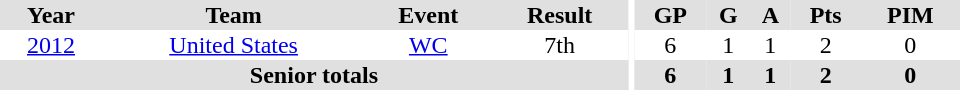<table border="0" cellpadding="1" cellspacing="0" ID="Table3" style="text-align:center; width:40em;">
<tr bgcolor="#e0e0e0">
<th>Year</th>
<th>Team</th>
<th>Event</th>
<th>Result</th>
<th rowspan="99" bgcolor="#ffffff"></th>
<th>GP</th>
<th>G</th>
<th>A</th>
<th>Pts</th>
<th>PIM</th>
</tr>
<tr>
<td><a href='#'>2012</a></td>
<td><a href='#'>United States</a></td>
<td><a href='#'>WC</a></td>
<td>7th</td>
<td>6</td>
<td>1</td>
<td>1</td>
<td>2</td>
<td>0</td>
</tr>
<tr bgcolor="#e0e0e0">
<th colspan="4">Senior totals</th>
<th>6</th>
<th>1</th>
<th>1</th>
<th>2</th>
<th>0</th>
</tr>
</table>
